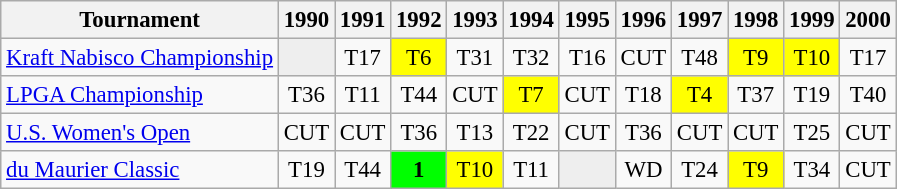<table class="wikitable" style="font-size:95%;text-align:center;">
<tr>
<th>Tournament</th>
<th>1990</th>
<th>1991</th>
<th>1992</th>
<th>1993</th>
<th>1994</th>
<th>1995</th>
<th>1996</th>
<th>1997</th>
<th>1998</th>
<th>1999</th>
<th>2000</th>
</tr>
<tr>
<td align=left><a href='#'>Kraft Nabisco Championship</a></td>
<td style="background:#eeeeee;"></td>
<td>T17</td>
<td style="background:yellow;">T6</td>
<td>T31</td>
<td>T32</td>
<td>T16</td>
<td>CUT</td>
<td>T48</td>
<td style="background:yellow;">T9</td>
<td style="background:yellow;">T10</td>
<td>T17</td>
</tr>
<tr>
<td align=left><a href='#'>LPGA Championship</a></td>
<td>T36</td>
<td>T11</td>
<td>T44</td>
<td>CUT</td>
<td style="background:yellow;">T7</td>
<td>CUT</td>
<td>T18</td>
<td style="background:yellow;">T4</td>
<td>T37</td>
<td>T19</td>
<td>T40</td>
</tr>
<tr>
<td align=left><a href='#'>U.S. Women's Open</a></td>
<td>CUT</td>
<td>CUT</td>
<td>T36</td>
<td>T13</td>
<td>T22</td>
<td>CUT</td>
<td>T36</td>
<td>CUT</td>
<td>CUT</td>
<td>T25</td>
<td>CUT</td>
</tr>
<tr>
<td align=left><a href='#'>du Maurier Classic</a></td>
<td>T19</td>
<td>T44</td>
<td style="background:lime;"><strong>1</strong></td>
<td style="background:yellow;">T10</td>
<td>T11</td>
<td style="background:#eeeeee;"></td>
<td>WD</td>
<td>T24</td>
<td style="background:yellow;">T9</td>
<td>T34</td>
<td>CUT</td>
</tr>
</table>
